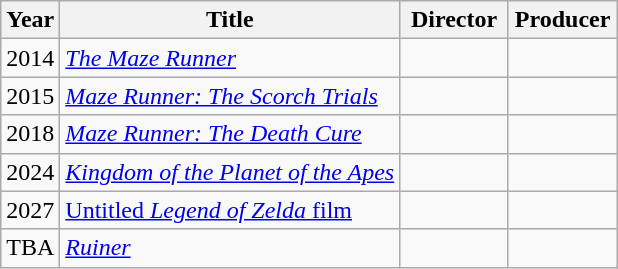<table class="wikitable">
<tr>
<th>Year</th>
<th>Title</th>
<th width="65">Director</th>
<th width="65">Producer</th>
</tr>
<tr>
<td>2014</td>
<td><em><a href='#'>The Maze Runner</a></em></td>
<td></td>
<td></td>
</tr>
<tr>
<td>2015</td>
<td><em><a href='#'>Maze Runner: The Scorch Trials</a></em></td>
<td></td>
<td></td>
</tr>
<tr>
<td>2018</td>
<td><em><a href='#'>Maze Runner: The Death Cure</a></em></td>
<td></td>
<td></td>
</tr>
<tr>
<td>2024</td>
<td><em><a href='#'>Kingdom of the Planet of the Apes</a></em></td>
<td></td>
<td></td>
</tr>
<tr>
<td>2027</td>
<td><a href='#'>Untitled <em>Legend of Zelda</em> film</a></td>
<td></td>
<td></td>
</tr>
<tr>
<td>TBA</td>
<td><em><a href='#'>Ruiner</a></em></td>
<td></td>
<td></td>
</tr>
</table>
